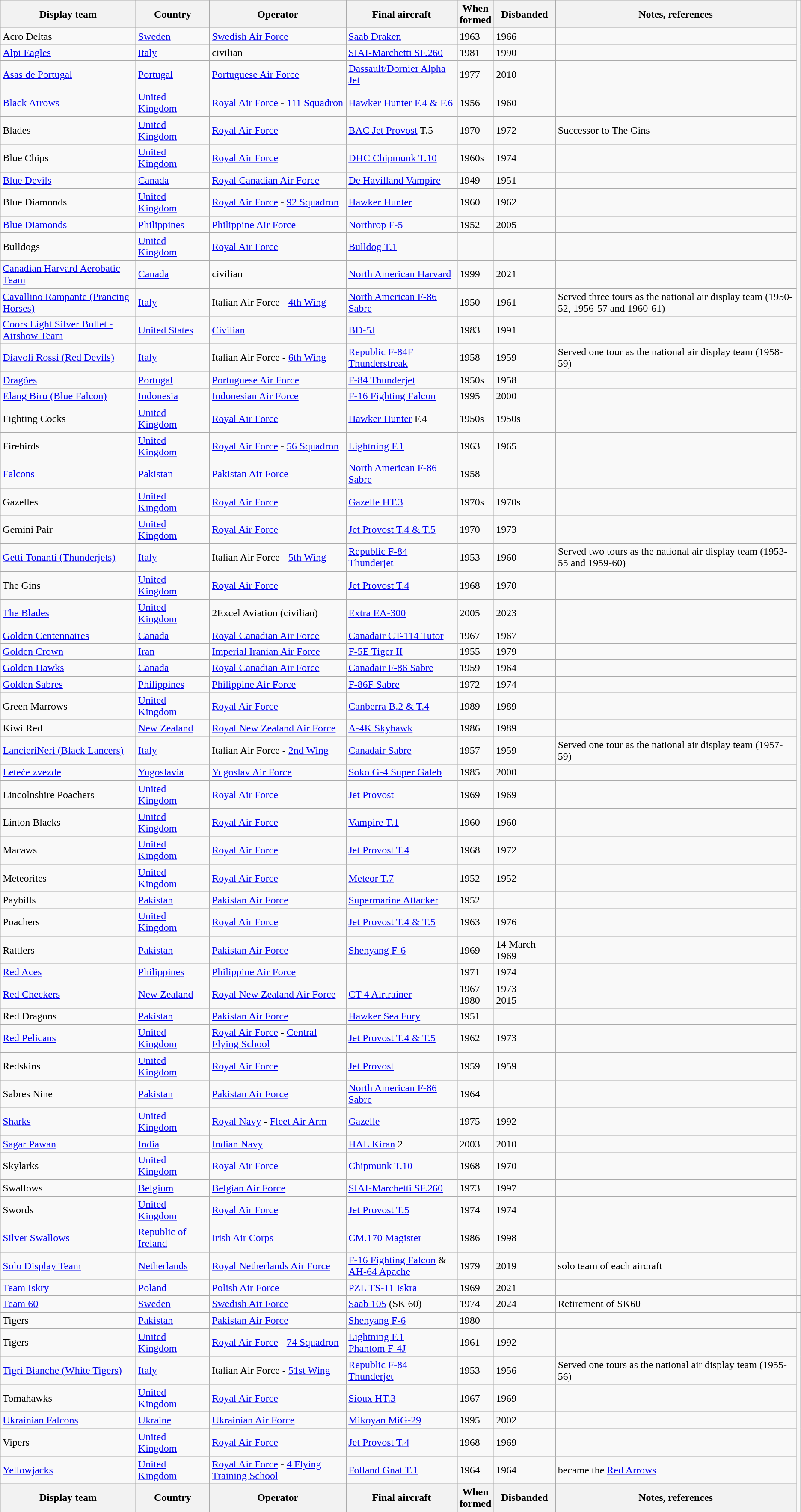<table class="wikitable sortable">
<tr>
<th>Display team</th>
<th>Country</th>
<th>Operator</th>
<th>Final aircraft</th>
<th>When<br>formed</th>
<th>Disbanded</th>
<th class=unsortable>Notes, references</th>
</tr>
<tr>
<td>Acro Deltas</td>
<td><a href='#'>Sweden</a></td>
<td><a href='#'>Swedish Air Force</a></td>
<td><a href='#'>Saab Draken</a></td>
<td>1963</td>
<td>1966</td>
<td></td>
</tr>
<tr>
<td><a href='#'>Alpi Eagles</a></td>
<td><a href='#'>Italy</a></td>
<td>civilian</td>
<td><a href='#'>SIAI-Marchetti SF.260</a></td>
<td>1981</td>
<td>1990</td>
<td></td>
</tr>
<tr>
<td><a href='#'>Asas de Portugal</a></td>
<td><a href='#'>Portugal</a></td>
<td><a href='#'>Portuguese Air Force</a></td>
<td><a href='#'>Dassault/Dornier Alpha Jet</a></td>
<td>1977</td>
<td>2010</td>
<td></td>
</tr>
<tr>
<td><a href='#'>Black Arrows</a></td>
<td><a href='#'>United Kingdom</a></td>
<td><a href='#'>Royal Air Force</a> - <a href='#'>111 Squadron</a></td>
<td><a href='#'>Hawker Hunter F.4 & F.6</a></td>
<td>1956</td>
<td>1960</td>
<td></td>
</tr>
<tr>
<td>Blades</td>
<td><a href='#'>United Kingdom</a></td>
<td><a href='#'>Royal Air Force</a></td>
<td><a href='#'>BAC Jet Provost</a> T.5</td>
<td>1970</td>
<td>1972</td>
<td>Successor to The Gins</td>
</tr>
<tr>
<td>Blue Chips</td>
<td><a href='#'>United Kingdom</a></td>
<td><a href='#'>Royal Air Force</a></td>
<td><a href='#'>DHC Chipmunk T.10</a></td>
<td>1960s</td>
<td>1974</td>
<td></td>
</tr>
<tr>
<td><a href='#'>Blue Devils</a></td>
<td><a href='#'>Canada</a></td>
<td><a href='#'>Royal Canadian Air Force</a></td>
<td><a href='#'>De Havilland Vampire</a></td>
<td>1949</td>
<td>1951</td>
<td></td>
</tr>
<tr>
<td>Blue Diamonds</td>
<td><a href='#'>United Kingdom</a></td>
<td><a href='#'>Royal Air Force</a> - <a href='#'>92 Squadron</a></td>
<td><a href='#'>Hawker Hunter</a></td>
<td>1960</td>
<td>1962</td>
<td></td>
</tr>
<tr>
<td><a href='#'>Blue Diamonds</a></td>
<td><a href='#'>Philippines</a></td>
<td><a href='#'>Philippine Air Force</a></td>
<td><a href='#'>Northrop F-5</a></td>
<td>1952</td>
<td>2005</td>
<td></td>
</tr>
<tr>
<td>Bulldogs</td>
<td><a href='#'>United Kingdom</a></td>
<td><a href='#'>Royal Air Force</a></td>
<td><a href='#'>Bulldog T.1</a></td>
<td></td>
<td></td>
<td></td>
</tr>
<tr>
<td><a href='#'>Canadian Harvard Aerobatic Team</a></td>
<td><a href='#'>Canada</a></td>
<td>civilian</td>
<td><a href='#'>North American Harvard</a></td>
<td>1999</td>
<td>2021</td>
<td></td>
</tr>
<tr>
<td><a href='#'>Cavallino Rampante (Prancing Horses)</a></td>
<td><a href='#'>Italy</a></td>
<td>Italian Air Force - <a href='#'>4th Wing</a></td>
<td><a href='#'>North American F-86 Sabre</a></td>
<td>1950</td>
<td>1961</td>
<td>Served three tours as the national air display team (1950-52, 1956-57 and 1960-61)</td>
</tr>
<tr>
<td><a href='#'>Coors Light Silver Bullet - Airshow Team</a></td>
<td><a href='#'>United States</a></td>
<td><a href='#'>Civilian</a></td>
<td><a href='#'>BD-5J</a></td>
<td>1983</td>
<td>1991</td>
<td></td>
</tr>
<tr>
<td><a href='#'>Diavoli Rossi (Red Devils)</a></td>
<td><a href='#'>Italy</a></td>
<td>Italian Air Force - <a href='#'>6th Wing</a></td>
<td><a href='#'>Republic F-84F Thunderstreak</a></td>
<td>1958</td>
<td>1959</td>
<td>Served one tour as the national air display team (1958-59)</td>
</tr>
<tr>
<td><a href='#'>Dragões</a></td>
<td><a href='#'>Portugal</a></td>
<td><a href='#'>Portuguese Air Force</a></td>
<td><a href='#'>F-84 Thunderjet</a></td>
<td>1950s</td>
<td>1958</td>
<td></td>
</tr>
<tr>
<td><a href='#'>Elang Biru (Blue Falcon)</a></td>
<td><a href='#'>Indonesia</a></td>
<td><a href='#'>Indonesian Air Force</a></td>
<td><a href='#'>F-16 Fighting Falcon</a></td>
<td>1995</td>
<td>2000</td>
<td></td>
</tr>
<tr>
<td>Fighting Cocks</td>
<td><a href='#'>United Kingdom</a></td>
<td><a href='#'>Royal Air Force</a></td>
<td><a href='#'>Hawker Hunter</a> F.4</td>
<td>1950s</td>
<td>1950s</td>
<td></td>
</tr>
<tr>
<td>Firebirds</td>
<td><a href='#'>United Kingdom</a></td>
<td><a href='#'>Royal Air Force</a> - <a href='#'>56 Squadron</a></td>
<td><a href='#'>Lightning F.1</a></td>
<td>1963</td>
<td>1965</td>
<td></td>
</tr>
<tr>
<td><a href='#'>Falcons</a></td>
<td><a href='#'>Pakistan</a></td>
<td><a href='#'>Pakistan Air Force</a></td>
<td><a href='#'>North American F-86 Sabre</a></td>
<td>1958</td>
<td></td>
<td></td>
</tr>
<tr>
<td>Gazelles</td>
<td><a href='#'>United Kingdom</a></td>
<td><a href='#'>Royal Air Force</a></td>
<td><a href='#'>Gazelle HT.3</a></td>
<td>1970s</td>
<td>1970s</td>
<td></td>
</tr>
<tr>
<td>Gemini Pair</td>
<td><a href='#'>United Kingdom</a></td>
<td><a href='#'>Royal Air Force</a></td>
<td><a href='#'>Jet Provost T.4 & T.5</a></td>
<td>1970</td>
<td>1973</td>
<td></td>
</tr>
<tr>
<td><a href='#'>Getti Tonanti (Thunderjets)</a></td>
<td><a href='#'>Italy</a></td>
<td>Italian Air Force - <a href='#'>5th Wing</a></td>
<td><a href='#'>Republic F-84 Thunderjet</a></td>
<td>1953</td>
<td>1960</td>
<td>Served two tours as the national air display team (1953-55 and 1959-60)</td>
</tr>
<tr>
<td>The Gins</td>
<td><a href='#'>United Kingdom</a></td>
<td><a href='#'>Royal Air Force</a></td>
<td><a href='#'>Jet Provost T.4</a></td>
<td>1968</td>
<td>1970</td>
<td></td>
</tr>
<tr>
<td><a href='#'>The Blades</a></td>
<td><a href='#'>United Kingdom</a></td>
<td>2Excel Aviation (civilian)</td>
<td><a href='#'>Extra EA-300</a></td>
<td>2005</td>
<td>2023</td>
<td></td>
</tr>
<tr>
<td><a href='#'>Golden Centennaires</a></td>
<td><a href='#'>Canada</a></td>
<td><a href='#'>Royal Canadian Air Force</a></td>
<td><a href='#'>Canadair CT-114 Tutor</a></td>
<td>1967</td>
<td>1967</td>
<td></td>
</tr>
<tr>
<td><a href='#'>Golden Crown</a></td>
<td><a href='#'>Iran</a></td>
<td><a href='#'>Imperial Iranian Air Force</a></td>
<td><a href='#'>F-5E Tiger II</a></td>
<td>1955</td>
<td>1979</td>
<td></td>
</tr>
<tr>
<td><a href='#'>Golden Hawks</a></td>
<td><a href='#'>Canada</a></td>
<td><a href='#'>Royal Canadian Air Force</a></td>
<td><a href='#'>Canadair F-86 Sabre</a></td>
<td>1959</td>
<td>1964</td>
<td></td>
</tr>
<tr>
<td><a href='#'>Golden Sabres</a></td>
<td><a href='#'>Philippines</a></td>
<td><a href='#'>Philippine Air Force</a></td>
<td><a href='#'>F-86F Sabre</a></td>
<td>1972</td>
<td>1974</td>
<td></td>
</tr>
<tr>
<td>Green Marrows</td>
<td><a href='#'>United Kingdom</a></td>
<td><a href='#'>Royal Air Force</a></td>
<td><a href='#'>Canberra B.2 & T.4</a></td>
<td>1989</td>
<td>1989</td>
<td></td>
</tr>
<tr>
<td>Kiwi Red</td>
<td><a href='#'>New Zealand</a></td>
<td><a href='#'>Royal New Zealand Air Force</a></td>
<td><a href='#'>A-4K Skyhawk</a></td>
<td>1986</td>
<td>1989</td>
<td></td>
</tr>
<tr>
<td><a href='#'>LancieriNeri (Black Lancers)</a></td>
<td><a href='#'>Italy</a></td>
<td>Italian Air Force - <a href='#'>2nd Wing</a></td>
<td><a href='#'>Canadair Sabre</a></td>
<td>1957</td>
<td>1959</td>
<td>Served one tour as the national air display team (1957-59)</td>
</tr>
<tr>
<td><a href='#'>Leteće zvezde</a></td>
<td><a href='#'>Yugoslavia</a></td>
<td><a href='#'>Yugoslav Air Force</a></td>
<td><a href='#'>Soko G-4 Super Galeb</a></td>
<td>1985</td>
<td>2000</td>
<td></td>
</tr>
<tr>
<td>Lincolnshire Poachers</td>
<td><a href='#'>United Kingdom</a></td>
<td><a href='#'>Royal Air Force</a></td>
<td><a href='#'>Jet Provost</a></td>
<td>1969</td>
<td>1969</td>
<td></td>
</tr>
<tr>
<td>Linton Blacks</td>
<td><a href='#'>United Kingdom</a></td>
<td><a href='#'>Royal Air Force</a></td>
<td><a href='#'>Vampire T.1</a></td>
<td>1960</td>
<td>1960</td>
<td></td>
</tr>
<tr>
<td>Macaws</td>
<td><a href='#'>United Kingdom</a></td>
<td><a href='#'>Royal Air Force</a></td>
<td><a href='#'>Jet Provost T.4</a></td>
<td>1968</td>
<td>1972</td>
<td></td>
</tr>
<tr>
<td>Meteorites</td>
<td><a href='#'>United Kingdom</a></td>
<td><a href='#'>Royal Air Force</a></td>
<td><a href='#'>Meteor T.7</a></td>
<td>1952</td>
<td>1952</td>
<td></td>
</tr>
<tr>
<td>Paybills</td>
<td><a href='#'>Pakistan</a></td>
<td><a href='#'>Pakistan Air Force</a></td>
<td><a href='#'>Supermarine Attacker</a></td>
<td>1952</td>
<td></td>
<td></td>
</tr>
<tr>
<td>Poachers</td>
<td><a href='#'>United Kingdom</a></td>
<td><a href='#'>Royal Air Force</a></td>
<td><a href='#'>Jet Provost T.4 & T.5</a></td>
<td>1963</td>
<td>1976</td>
<td></td>
</tr>
<tr>
<td>Rattlers</td>
<td><a href='#'>Pakistan</a></td>
<td><a href='#'>Pakistan Air Force</a></td>
<td><a href='#'>Shenyang F-6</a></td>
<td>1969</td>
<td>14 March 1969</td>
<td></td>
</tr>
<tr>
<td><a href='#'>Red Aces</a></td>
<td><a href='#'>Philippines</a></td>
<td><a href='#'>Philippine Air Force</a></td>
<td></td>
<td>1971</td>
<td>1974</td>
<td></td>
</tr>
<tr>
<td><a href='#'>Red Checkers</a></td>
<td><a href='#'>New Zealand</a></td>
<td><a href='#'>Royal New Zealand Air Force</a></td>
<td><a href='#'>CT-4 Airtrainer</a></td>
<td>1967<br>1980</td>
<td>1973<br>2015</td>
<td></td>
</tr>
<tr>
<td>Red Dragons</td>
<td><a href='#'>Pakistan</a></td>
<td><a href='#'>Pakistan Air Force</a></td>
<td><a href='#'>Hawker Sea Fury</a></td>
<td>1951</td>
<td></td>
<td></td>
</tr>
<tr>
<td><a href='#'>Red Pelicans</a></td>
<td><a href='#'>United Kingdom</a></td>
<td><a href='#'>Royal Air Force</a> - <a href='#'>Central Flying School</a></td>
<td><a href='#'>Jet Provost T.4 & T.5</a></td>
<td>1962</td>
<td>1973</td>
<td></td>
</tr>
<tr>
<td>Redskins</td>
<td><a href='#'>United Kingdom</a></td>
<td><a href='#'>Royal Air Force</a></td>
<td><a href='#'>Jet Provost</a></td>
<td>1959</td>
<td>1959</td>
<td></td>
</tr>
<tr>
<td>Sabres Nine</td>
<td><a href='#'>Pakistan</a></td>
<td><a href='#'>Pakistan Air Force</a></td>
<td><a href='#'>North American F-86 Sabre</a></td>
<td>1964</td>
<td></td>
<td></td>
</tr>
<tr>
<td><a href='#'>Sharks</a></td>
<td><a href='#'>United Kingdom</a></td>
<td><a href='#'>Royal Navy</a> - <a href='#'>Fleet Air Arm</a></td>
<td><a href='#'>Gazelle</a></td>
<td>1975</td>
<td>1992</td>
<td></td>
</tr>
<tr>
<td><a href='#'>Sagar Pawan</a></td>
<td><a href='#'>India</a></td>
<td><a href='#'>Indian Navy</a></td>
<td><a href='#'>HAL Kiran</a> 2</td>
<td>2003</td>
<td>2010</td>
<td></td>
</tr>
<tr>
<td>Skylarks</td>
<td><a href='#'>United Kingdom</a></td>
<td><a href='#'>Royal Air Force</a></td>
<td><a href='#'>Chipmunk T.10</a></td>
<td>1968</td>
<td>1970</td>
<td></td>
</tr>
<tr>
<td>Swallows</td>
<td><a href='#'>Belgium</a></td>
<td><a href='#'>Belgian Air Force</a></td>
<td><a href='#'>SIAI-Marchetti SF.260</a></td>
<td>1973</td>
<td>1997</td>
<td></td>
</tr>
<tr>
<td>Swords</td>
<td><a href='#'>United Kingdom</a></td>
<td><a href='#'>Royal Air Force</a></td>
<td><a href='#'>Jet Provost T.5</a></td>
<td>1974</td>
<td>1974</td>
<td></td>
</tr>
<tr>
<td><a href='#'>Silver Swallows</a></td>
<td><a href='#'>Republic of Ireland</a></td>
<td><a href='#'>Irish Air Corps</a></td>
<td><a href='#'>CM.170 Magister</a></td>
<td>1986</td>
<td>1998</td>
<td></td>
</tr>
<tr>
<td><a href='#'>Solo Display Team</a></td>
<td><a href='#'>Netherlands</a></td>
<td><a href='#'>Royal Netherlands Air Force</a></td>
<td><a href='#'>F-16 Fighting Falcon</a> &<br><a href='#'>AH-64 Apache</a></td>
<td>1979</td>
<td>2019</td>
<td>solo team of each aircraft</td>
</tr>
<tr>
<td><a href='#'>Team Iskry</a></td>
<td><a href='#'>Poland</a></td>
<td><a href='#'>Polish Air Force</a></td>
<td><a href='#'>PZL TS-11 Iskra</a></td>
<td>1969</td>
<td>2021</td>
<td></td>
</tr>
<tr>
<td><a href='#'>Team 60</a></td>
<td><a href='#'>Sweden</a></td>
<td><a href='#'>Swedish Air Force</a></td>
<td><a href='#'>Saab 105</a> (SK 60)</td>
<td>1974</td>
<td>2024</td>
<td>Retirement of SK60</td>
<td></td>
</tr>
<tr>
<td>Tigers</td>
<td><a href='#'>Pakistan</a></td>
<td><a href='#'>Pakistan Air Force</a></td>
<td><a href='#'>Shenyang F-6</a></td>
<td>1980</td>
<td></td>
<td></td>
</tr>
<tr>
<td>Tigers</td>
<td><a href='#'>United Kingdom</a></td>
<td><a href='#'>Royal Air Force</a> - <a href='#'>74 Squadron</a></td>
<td><a href='#'>Lightning F.1</a><br><a href='#'>Phantom F-4J</a></td>
<td>1961</td>
<td>1992</td>
<td></td>
</tr>
<tr>
<td><a href='#'>Tigri Bianche (White Tigers)</a></td>
<td><a href='#'>Italy</a></td>
<td>Italian Air Force - <a href='#'>51st Wing</a></td>
<td><a href='#'>Republic F-84 Thunderjet</a></td>
<td>1953</td>
<td>1956</td>
<td>Served one tours as the national air display team (1955-56)</td>
</tr>
<tr>
<td>Tomahawks</td>
<td><a href='#'>United Kingdom</a></td>
<td><a href='#'>Royal Air Force</a></td>
<td><a href='#'>Sioux HT.3</a></td>
<td>1967</td>
<td>1969</td>
<td></td>
</tr>
<tr>
<td><a href='#'>Ukrainian Falcons</a></td>
<td><a href='#'>Ukraine</a></td>
<td><a href='#'>Ukrainian Air Force</a></td>
<td><a href='#'>Mikoyan MiG-29</a></td>
<td>1995</td>
<td>2002</td>
<td></td>
</tr>
<tr>
<td>Vipers</td>
<td><a href='#'>United Kingdom</a></td>
<td><a href='#'>Royal Air Force</a></td>
<td><a href='#'>Jet Provost T.4</a></td>
<td>1968</td>
<td>1969</td>
<td></td>
</tr>
<tr>
<td><a href='#'>Yellowjacks</a></td>
<td><a href='#'>United Kingdom</a></td>
<td><a href='#'>Royal Air Force</a> - <a href='#'>4 Flying Training School</a></td>
<td><a href='#'>Folland Gnat T.1</a></td>
<td>1964</td>
<td>1964</td>
<td>became the <a href='#'>Red Arrows</a></td>
</tr>
<tr>
<th>Display team</th>
<th>Country</th>
<th>Operator</th>
<th>Final aircraft</th>
<th>When<br>formed</th>
<th>Disbanded</th>
<th>Notes, references</th>
</tr>
</table>
